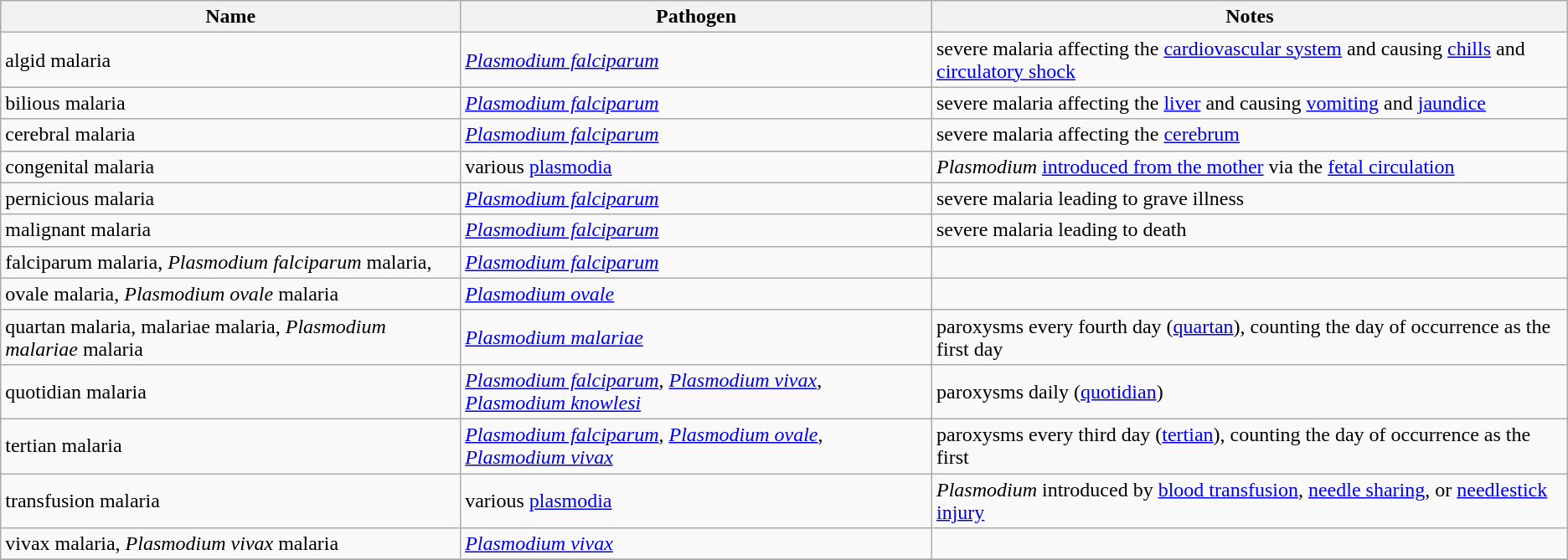<table class="wikitable sortable" border="1">
<tr>
<th>Name</th>
<th>Pathogen</th>
<th>Notes</th>
</tr>
<tr>
<td>algid malaria</td>
<td><em><a href='#'>Plasmodium falciparum</a></em></td>
<td>severe malaria affecting the <a href='#'>cardiovascular system</a> and causing <a href='#'>chills</a> and <a href='#'>circulatory shock</a></td>
</tr>
<tr>
<td>bilious malaria</td>
<td><em><a href='#'>Plasmodium falciparum</a></em></td>
<td>severe malaria affecting the <a href='#'>liver</a> and causing <a href='#'>vomiting</a> and <a href='#'>jaundice</a></td>
</tr>
<tr>
<td>cerebral malaria</td>
<td><em><a href='#'>Plasmodium falciparum</a></em></td>
<td>severe malaria affecting the <a href='#'>cerebrum</a></td>
</tr>
<tr>
<td>congenital malaria</td>
<td>various <a href='#'>plasmodia</a></td>
<td><em>Plasmodium</em> <a href='#'>introduced from the mother</a> via the <a href='#'>fetal circulation</a></td>
</tr>
<tr>
<td>pernicious malaria</td>
<td><em><a href='#'>Plasmodium falciparum</a></em></td>
<td>severe malaria leading to grave illness</td>
</tr>
<tr>
<td>malignant malaria</td>
<td><em><a href='#'>Plasmodium falciparum</a></em></td>
<td>severe malaria leading to death</td>
</tr>
<tr>
<td>falciparum malaria, <em>Plasmodium falciparum</em> malaria,</td>
<td><em><a href='#'>Plasmodium falciparum</a></em></td>
<td></td>
</tr>
<tr>
<td>ovale malaria, <em>Plasmodium ovale</em> malaria</td>
<td><em><a href='#'>Plasmodium ovale</a></em></td>
<td></td>
</tr>
<tr>
<td>quartan malaria, malariae malaria, <em>Plasmodium malariae</em> malaria</td>
<td><em><a href='#'>Plasmodium malariae</a></em></td>
<td>paroxysms every fourth day (<a href='#'>quartan</a>), counting the day of occurrence as the first day</td>
</tr>
<tr>
<td>quotidian malaria</td>
<td><em><a href='#'>Plasmodium falciparum</a></em>, <em><a href='#'>Plasmodium vivax</a></em>, <em><a href='#'>Plasmodium knowlesi</a></em></td>
<td>paroxysms daily (<a href='#'>quotidian</a>)</td>
</tr>
<tr>
<td>tertian malaria</td>
<td><em><a href='#'>Plasmodium falciparum</a></em>, <em><a href='#'>Plasmodium ovale</a></em>, <em><a href='#'>Plasmodium vivax</a></em></td>
<td>paroxysms every third day (<a href='#'>tertian</a>), counting the day of occurrence as the first</td>
</tr>
<tr>
<td>transfusion malaria</td>
<td>various <a href='#'>plasmodia</a></td>
<td><em>Plasmodium</em> introduced by <a href='#'>blood transfusion</a>, <a href='#'>needle sharing</a>, or <a href='#'>needlestick injury</a></td>
</tr>
<tr>
<td>vivax malaria, <em>Plasmodium vivax</em> malaria</td>
<td><em><a href='#'>Plasmodium vivax</a></em></td>
<td></td>
</tr>
<tr>
</tr>
</table>
